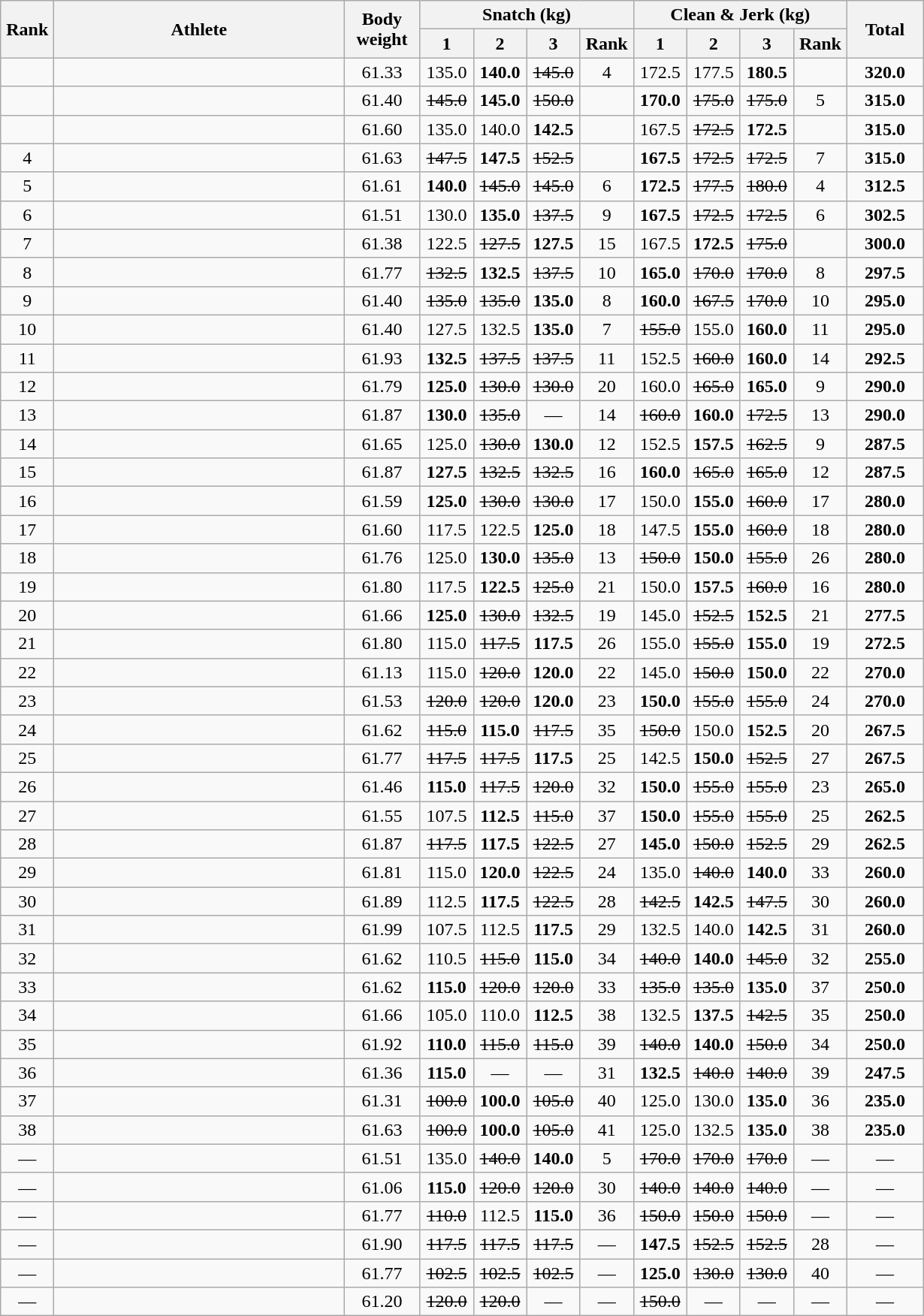<table class = "wikitable" style="text-align:center;">
<tr>
<th rowspan=2 width=40>Rank</th>
<th rowspan=2 width=250>Athlete</th>
<th rowspan=2 width=60>Body weight</th>
<th colspan=4>Snatch (kg)</th>
<th colspan=4>Clean & Jerk (kg)</th>
<th rowspan=2 width=60>Total</th>
</tr>
<tr>
<th width=40>1</th>
<th width=40>2</th>
<th width=40>3</th>
<th width=40>Rank</th>
<th width=40>1</th>
<th width=40>2</th>
<th width=40>3</th>
<th width=40>Rank</th>
</tr>
<tr>
<td></td>
<td align=left></td>
<td>61.33</td>
<td>135.0</td>
<td><strong>140.0</strong></td>
<td><s>145.0 </s></td>
<td>4</td>
<td>172.5</td>
<td>177.5</td>
<td><strong>180.5</strong></td>
<td></td>
<td><strong>320.0</strong></td>
</tr>
<tr>
<td></td>
<td align=left></td>
<td>61.40</td>
<td><s>145.0 </s></td>
<td><strong>145.0</strong></td>
<td><s>150.0 </s></td>
<td></td>
<td><strong>170.0</strong></td>
<td><s>175.0</s></td>
<td><s>175.0 </s></td>
<td>5</td>
<td><strong>315.0</strong></td>
</tr>
<tr>
<td></td>
<td align=left></td>
<td>61.60</td>
<td>135.0</td>
<td>140.0</td>
<td><strong>142.5</strong></td>
<td></td>
<td>167.5</td>
<td><s>172.5 </s></td>
<td><strong>172.5</strong></td>
<td></td>
<td><strong>315.0</strong></td>
</tr>
<tr>
<td>4</td>
<td align=left></td>
<td>61.63</td>
<td><s>147.5 </s></td>
<td><strong>147.5</strong></td>
<td><s>152.5 </s></td>
<td></td>
<td><strong>167.5</strong></td>
<td><s>172.5</s></td>
<td><s>172.5 </s></td>
<td>7</td>
<td><strong>315.0</strong></td>
</tr>
<tr>
<td>5</td>
<td align=left></td>
<td>61.61</td>
<td><strong>140.0</strong></td>
<td><s>145.0</s></td>
<td><s>145.0 </s></td>
<td>6</td>
<td><strong>172.5</strong></td>
<td><s>177.5</s></td>
<td><s>180.0 </s></td>
<td>4</td>
<td><strong>312.5</strong></td>
</tr>
<tr>
<td>6</td>
<td align=left></td>
<td>61.51</td>
<td>130.0</td>
<td><strong>135.0</strong></td>
<td><s>137.5 </s></td>
<td>9</td>
<td><strong>167.5</strong></td>
<td><s>172.5</s></td>
<td><s>172.5 </s></td>
<td>6</td>
<td><strong>302.5</strong></td>
</tr>
<tr>
<td>7</td>
<td align=left></td>
<td>61.38</td>
<td>122.5</td>
<td><s>127.5 </s></td>
<td><strong>127.5</strong></td>
<td>15</td>
<td>167.5</td>
<td><strong>172.5</strong></td>
<td><s>175.0 </s></td>
<td></td>
<td><strong>300.0</strong></td>
</tr>
<tr>
<td>8</td>
<td align=left></td>
<td>61.77</td>
<td><s>132.5 </s></td>
<td><strong>132.5</strong></td>
<td><s>137.5 </s></td>
<td>10</td>
<td><strong>165.0</strong></td>
<td><s>170.0</s></td>
<td><s>170.0 </s></td>
<td>8</td>
<td><strong>297.5</strong></td>
</tr>
<tr>
<td>9</td>
<td align=left></td>
<td>61.40</td>
<td><s>135.0</s></td>
<td><s>135.0 </s></td>
<td><strong>135.0</strong></td>
<td>8</td>
<td><strong>160.0</strong></td>
<td><s>167.5</s></td>
<td><s>170.0 </s></td>
<td>10</td>
<td><strong>295.0</strong></td>
</tr>
<tr>
<td>10</td>
<td align=left></td>
<td>61.40</td>
<td>127.5</td>
<td>132.5</td>
<td><strong>135.0</strong></td>
<td>7</td>
<td><s>155.0 </s></td>
<td>155.0</td>
<td><strong>160.0</strong></td>
<td>11</td>
<td><strong>295.0</strong></td>
</tr>
<tr>
<td>11</td>
<td align=left></td>
<td>61.93</td>
<td><strong>132.5</strong></td>
<td><s>137.5 </s></td>
<td><s>137.5 </s></td>
<td>11</td>
<td>152.5</td>
<td><s>160.0 </s></td>
<td><strong>160.0</strong></td>
<td>14</td>
<td><strong>292.5</strong></td>
</tr>
<tr>
<td>12</td>
<td align=left></td>
<td>61.79</td>
<td><strong>125.0</strong></td>
<td><s>130.0 </s></td>
<td><s>130.0 </s></td>
<td>20</td>
<td>160.0</td>
<td><s>165.0 </s></td>
<td><strong>165.0</strong></td>
<td>9</td>
<td><strong>290.0</strong></td>
</tr>
<tr>
<td>13</td>
<td align=left></td>
<td>61.87</td>
<td><strong>130.0</strong></td>
<td><s>135.0 </s></td>
<td>—</td>
<td>14</td>
<td><s>160.0 </s></td>
<td><strong>160.0</strong></td>
<td><s>172.5 </s></td>
<td>13</td>
<td><strong>290.0</strong></td>
</tr>
<tr>
<td>14</td>
<td align=left></td>
<td>61.65</td>
<td>125.0</td>
<td><s>130.0 </s></td>
<td><strong>130.0</strong></td>
<td>12</td>
<td>152.5</td>
<td><strong>157.5</strong></td>
<td><s>162.5 </s></td>
<td>9</td>
<td><strong>287.5</strong></td>
</tr>
<tr>
<td>15</td>
<td align=left></td>
<td>61.87</td>
<td><strong>127.5</strong></td>
<td><s>132.5 </s></td>
<td><s>132.5 </s></td>
<td>16</td>
<td><strong>160.0</strong></td>
<td><s>165.0 </s></td>
<td><s>165.0 </s></td>
<td>12</td>
<td><strong>287.5</strong></td>
</tr>
<tr>
<td>16</td>
<td align=left></td>
<td>61.59</td>
<td><strong>125.0</strong></td>
<td><s>130.0 </s></td>
<td><s>130.0 </s></td>
<td>17</td>
<td>150.0</td>
<td><strong>155.0</strong></td>
<td><s>160.0 </s></td>
<td>17</td>
<td><strong>280.0</strong></td>
</tr>
<tr>
<td>17</td>
<td align=left></td>
<td>61.60</td>
<td>117.5</td>
<td>122.5</td>
<td><strong>125.0</strong></td>
<td>18</td>
<td>147.5</td>
<td><strong>155.0</strong></td>
<td><s>160.0 </s></td>
<td>18</td>
<td><strong>280.0</strong></td>
</tr>
<tr>
<td>18</td>
<td align=left></td>
<td>61.76</td>
<td>125.0</td>
<td><strong>130.0</strong></td>
<td><s>135.0 </s></td>
<td>13</td>
<td><s>150.0 </s></td>
<td><strong>150.0</strong></td>
<td><s>155.0 </s></td>
<td>26</td>
<td><strong>280.0</strong></td>
</tr>
<tr>
<td>19</td>
<td align=left></td>
<td>61.80</td>
<td>117.5</td>
<td><strong>122.5</strong></td>
<td><s>125.0 </s></td>
<td>21</td>
<td>150.0</td>
<td><strong>157.5</strong></td>
<td><s>160.0 </s></td>
<td>16</td>
<td><strong>280.0</strong></td>
</tr>
<tr>
<td>20</td>
<td align=left></td>
<td>61.66</td>
<td><strong>125.0</strong></td>
<td><s>130.0 </s></td>
<td><s>132.5 </s></td>
<td>19</td>
<td>145.0</td>
<td><s>152.5 </s></td>
<td><strong>152.5</strong></td>
<td>21</td>
<td><strong>277.5</strong></td>
</tr>
<tr>
<td>21</td>
<td align=left></td>
<td>61.80</td>
<td>115.0</td>
<td><s>117.5 </s></td>
<td><strong>117.5</strong></td>
<td>26</td>
<td>155.0</td>
<td><s>155.0 </s></td>
<td><strong>155.0</strong></td>
<td>19</td>
<td><strong>272.5</strong></td>
</tr>
<tr>
<td>22</td>
<td align=left></td>
<td>61.13</td>
<td>115.0</td>
<td><s>120.0 </s></td>
<td><strong>120.0</strong></td>
<td>22</td>
<td>145.0</td>
<td><s>150.0 </s></td>
<td><strong>150.0</strong></td>
<td>22</td>
<td><strong>270.0</strong></td>
</tr>
<tr>
<td>23</td>
<td align=left></td>
<td>61.53</td>
<td><s>120.0 </s></td>
<td><s>120.0 </s></td>
<td><strong>120.0</strong></td>
<td>23</td>
<td><strong>150.0</strong></td>
<td><s>155.0 </s></td>
<td><s>155.0 </s></td>
<td>24</td>
<td><strong>270.0</strong></td>
</tr>
<tr>
<td>24</td>
<td align=left></td>
<td>61.62</td>
<td><s>115.0 </s></td>
<td><strong>115.0</strong></td>
<td><s>117.5 </s></td>
<td>35</td>
<td><s>150.0 </s></td>
<td>150.0</td>
<td><strong>152.5</strong></td>
<td>20</td>
<td><strong>267.5</strong></td>
</tr>
<tr>
<td>25</td>
<td align=left></td>
<td>61.77</td>
<td><s>117.5 </s></td>
<td><s>117.5 </s></td>
<td><strong>117.5</strong></td>
<td>25</td>
<td>142.5</td>
<td><strong>150.0</strong></td>
<td><s>152.5 </s></td>
<td>27</td>
<td><strong>267.5</strong></td>
</tr>
<tr>
<td>26</td>
<td align=left></td>
<td>61.46</td>
<td><strong>115.0</strong></td>
<td><s>117.5 </s></td>
<td><s>120.0 </s></td>
<td>32</td>
<td><strong>150.0</strong></td>
<td><s>155.0 </s></td>
<td><s>155.0 </s></td>
<td>23</td>
<td><strong>265.0</strong></td>
</tr>
<tr>
<td>27</td>
<td align=left></td>
<td>61.55</td>
<td>107.5</td>
<td><strong>112.5</strong></td>
<td><s>115.0 </s></td>
<td>37</td>
<td><strong>150.0</strong></td>
<td><s>155.0 </s></td>
<td><s>155.0 </s></td>
<td>25</td>
<td><strong>262.5</strong></td>
</tr>
<tr>
<td>28</td>
<td align=left></td>
<td>61.87</td>
<td><s>117.5 </s></td>
<td><strong>117.5</strong></td>
<td><s>122.5 </s></td>
<td>27</td>
<td><strong>145.0</strong></td>
<td><s>150.0 </s></td>
<td><s>152.5 </s></td>
<td>29</td>
<td><strong>262.5</strong></td>
</tr>
<tr>
<td>29</td>
<td align=left></td>
<td>61.81</td>
<td>115.0</td>
<td><strong>120.0</strong></td>
<td><s>122.5 </s></td>
<td>24</td>
<td>135.0</td>
<td><s>140.0 </s></td>
<td><strong>140.0</strong></td>
<td>33</td>
<td><strong>260.0</strong></td>
</tr>
<tr>
<td>30</td>
<td align=left></td>
<td>61.89</td>
<td>112.5</td>
<td><strong>117.5</strong></td>
<td><s>122.5 </s></td>
<td>28</td>
<td><s>142.5 </s></td>
<td><strong>142.5</strong></td>
<td><s>147.5 </s></td>
<td>30</td>
<td><strong>260.0</strong></td>
</tr>
<tr>
<td>31</td>
<td align=left></td>
<td>61.99</td>
<td>107.5</td>
<td>112.5</td>
<td><strong>117.5</strong></td>
<td>29</td>
<td>132.5</td>
<td>140.0</td>
<td><strong>142.5</strong></td>
<td>31</td>
<td><strong>260.0</strong></td>
</tr>
<tr>
<td>32</td>
<td align=left></td>
<td>61.62</td>
<td>110.5</td>
<td><s>115.0 </s></td>
<td><strong>115.0</strong></td>
<td>34</td>
<td><s>140.0 </s></td>
<td><strong>140.0</strong></td>
<td><s>145.0 </s></td>
<td>32</td>
<td><strong>255.0</strong></td>
</tr>
<tr>
<td>33</td>
<td align=left></td>
<td>61.62</td>
<td><strong>115.0</strong></td>
<td><s>120.0 </s></td>
<td><s>120.0 </s></td>
<td>33</td>
<td><s>135.0 </s></td>
<td><s>135.0 </s></td>
<td><strong>135.0</strong></td>
<td>37</td>
<td><strong>250.0</strong></td>
</tr>
<tr>
<td>34</td>
<td align=left></td>
<td>61.66</td>
<td>105.0</td>
<td>110.0</td>
<td><strong>112.5</strong></td>
<td>38</td>
<td>132.5</td>
<td><strong>137.5</strong></td>
<td><s>142.5 </s></td>
<td>35</td>
<td><strong>250.0</strong></td>
</tr>
<tr>
<td>35</td>
<td align=left></td>
<td>61.92</td>
<td><strong>110.0</strong></td>
<td><s>115.0 </s></td>
<td><s>115.0 </s></td>
<td>39</td>
<td><s>140.0 </s></td>
<td><strong>140.0</strong></td>
<td><s>150.0 </s></td>
<td>34</td>
<td><strong>250.0</strong></td>
</tr>
<tr>
<td>36</td>
<td align=left></td>
<td>61.36</td>
<td><strong>115.0</strong></td>
<td>—</td>
<td>—</td>
<td>31</td>
<td><strong>132.5</strong></td>
<td><s>140.0 </s></td>
<td><s>140.0 </s></td>
<td>39</td>
<td><strong>247.5</strong></td>
</tr>
<tr>
<td>37</td>
<td align=left></td>
<td>61.31</td>
<td><s>100.0 </s></td>
<td><strong>100.0</strong></td>
<td><s>105.0 </s></td>
<td>40</td>
<td>125.0</td>
<td>130.0</td>
<td><strong>135.0</strong></td>
<td>36</td>
<td><strong>235.0</strong></td>
</tr>
<tr>
<td>38</td>
<td align=left></td>
<td>61.63</td>
<td><s>100.0 </s></td>
<td><strong>100.0</strong></td>
<td><s>105.0 </s></td>
<td>41</td>
<td>125.0</td>
<td>132.5</td>
<td><strong>135.0</strong></td>
<td>38</td>
<td><strong>235.0</strong></td>
</tr>
<tr>
<td>—</td>
<td align=left></td>
<td>61.51</td>
<td>135.0</td>
<td><s>140.0</s></td>
<td><strong>140.0</strong></td>
<td>5</td>
<td><s>170.0</s></td>
<td><s>170.0</s></td>
<td><s>170.0 </s></td>
<td>—</td>
<td>—</td>
</tr>
<tr>
<td>—</td>
<td align=left></td>
<td>61.06</td>
<td><strong>115.0</strong></td>
<td><s>120.0</s></td>
<td><s>120.0 </s></td>
<td>30</td>
<td><s>140.0</s></td>
<td><s>140.0</s></td>
<td><s>140.0 </s></td>
<td>—</td>
<td>—</td>
</tr>
<tr>
<td>—</td>
<td align=left></td>
<td>61.77</td>
<td><s>110.0</s></td>
<td>112.5</td>
<td><strong>115.0</strong></td>
<td>36</td>
<td><s>150.0</s></td>
<td><s>150.0</s></td>
<td><s>150.0 </s></td>
<td>—</td>
<td>—</td>
</tr>
<tr>
<td>—</td>
<td align=left></td>
<td>61.90</td>
<td><s>117.5</s></td>
<td><s>117.5</s></td>
<td><s>117.5 </s></td>
<td>—</td>
<td><strong>147.5</strong></td>
<td><s>152.5 </s></td>
<td><s>152.5</s></td>
<td>28</td>
<td>—</td>
</tr>
<tr>
<td>—</td>
<td align=left></td>
<td>61.77</td>
<td><s>102.5</s></td>
<td><s>102.5</s></td>
<td><s>102.5 </s></td>
<td>—</td>
<td><strong>125.0</strong></td>
<td><s>130.0 </s></td>
<td><s>130.0</s></td>
<td>40</td>
<td>—</td>
</tr>
<tr>
<td>—</td>
<td align=left></td>
<td>61.20</td>
<td><s>120.0</s></td>
<td><s>120.0 </s></td>
<td>—</td>
<td>—</td>
<td><s>150.0 </s></td>
<td>—</td>
<td>—</td>
<td>—</td>
<td>—</td>
</tr>
</table>
